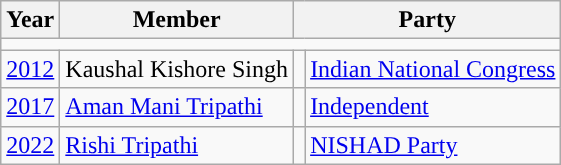<table class="wikitable">
<tr>
<th>Year</th>
<th>Member</th>
<th colspan="2">Party</th>
</tr>
<tr>
<td colspan="4"></td>
</tr>
<tr>
<td><a href='#'>2012</a></td>
<td>Kaushal Kishore Singh</td>
<td style="background-color: "></td>
<td><a href='#'>Indian National Congress</a></td>
</tr>
<tr>
<td><a href='#'>2017</a></td>
<td><a href='#'>Aman Mani Tripathi</a></td>
<td style="background-color: "></td>
<td><a href='#'>Independent</a></td>
</tr>
<tr>
<td><a href='#'>2022</a></td>
<td><a href='#'>Rishi Tripathi</a></td>
<td style="background-color: "></td>
<td><a href='#'>NISHAD Party</a></td>
</tr>
</table>
